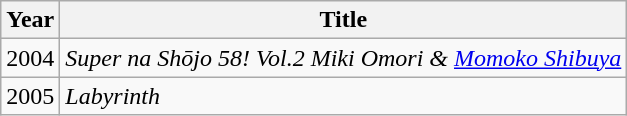<table class="wikitable">
<tr>
<th>Year</th>
<th>Title</th>
</tr>
<tr>
<td>2004</td>
<td><em>Super na Shōjo 58! Vol.2 Miki Omori & <a href='#'>Momoko Shibuya</a></em></td>
</tr>
<tr>
<td>2005</td>
<td><em>Labyrinth</em></td>
</tr>
</table>
